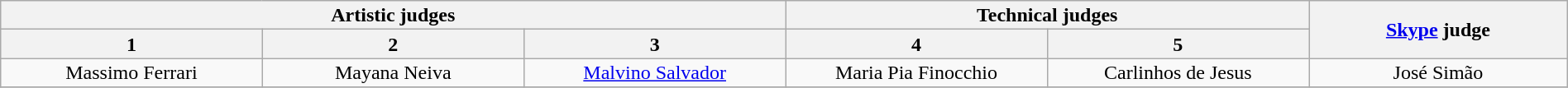<table class="wikitable" style="font-size:100%; line-height:16px; text-align:center" width="100%">
<tr>
<th colspan=3 width="50.0%">Artistic judges</th>
<th colspan=2 width="33.3%">Technical judges</th>
<th rowspan=2 width="16.7%"><a href='#'>Skype</a> judge<br></th>
</tr>
<tr>
<th width="16.7%">1</th>
<th width="16.7%">2</th>
<th width="16.7%">3</th>
<th width="16.7%">4</th>
<th width="16.7%">5</th>
</tr>
<tr>
<td>Massimo Ferrari</td>
<td>Mayana Neiva</td>
<td><a href='#'>Malvino Salvador</a></td>
<td>Maria Pia Finocchio</td>
<td>Carlinhos de Jesus</td>
<td>José Simão</td>
</tr>
<tr>
</tr>
</table>
